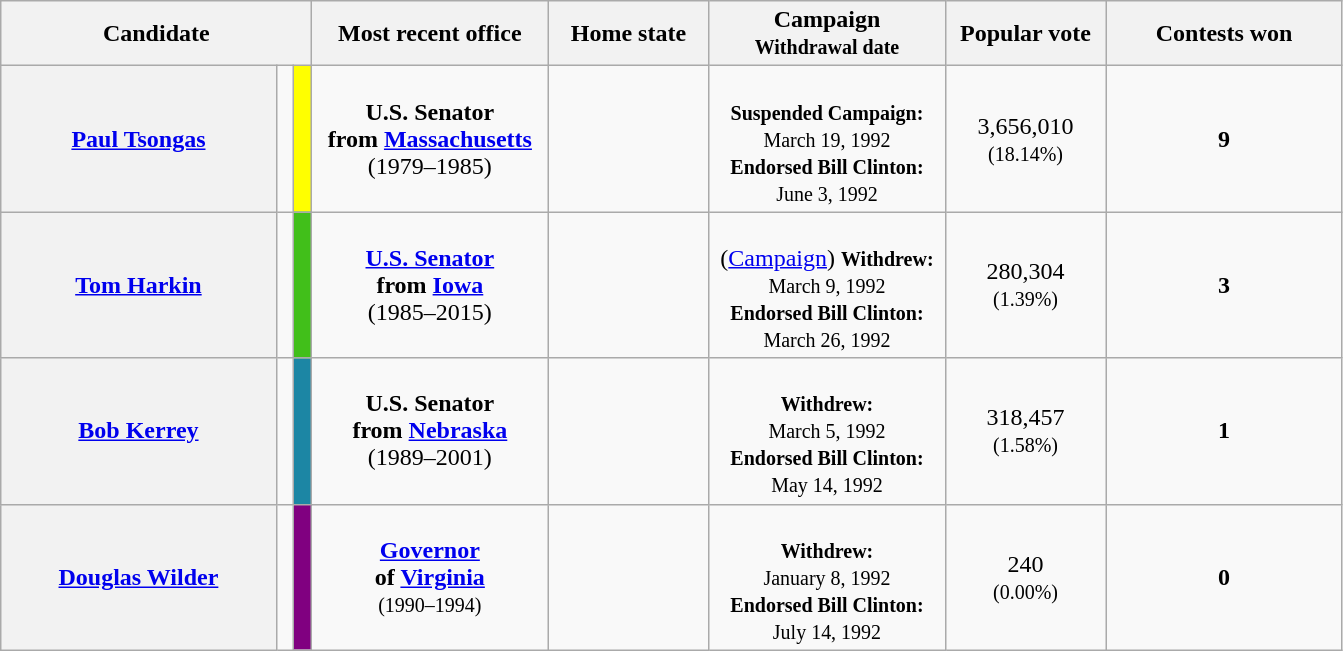<table class="wikitable sortable" style="text-align:center;">
<tr>
<th style="width:200px;" colspan="3">Candidate</th>
<th style="width:150px;">Most recent office</th>
<th style="width:100px;">Home state</th>
<th style="width:150px;">Campaign<br><small>Withdrawal date</small></th>
<th style="width:100px;">Popular vote</th>
<th style="width:150px;">Contests won</th>
</tr>
<tr>
<th scope="row" data-sort-value="Tsongas"><a href='#'>Paul Tsongas</a></th>
<td></td>
<td style="background:#ffff00;"></td>
<td><strong>U.S. Senator</strong><br><strong>from <a href='#'>Massachusetts</a></strong><br>(1979–1985)</td>
<td></td>
<td data-sort-value="1992-03-19"><br><small><strong>Suspended Campaign:</strong><br>March 19, 1992</small><br><small><strong>Endorsed Bill Clinton:</strong><br>June 3, 1992</small><br></td>
<td data-sort-value="3,656,010">3,656,010<br><small>(18.14%)</small></td>
<td data-sort-value="9"><strong>9</strong><br></td>
</tr>
<tr>
<th scope="row" data-sort-value="Harkin"><a href='#'>Tom Harkin</a></th>
<td></td>
<td style="background:#41bf1a;"></td>
<td><strong><a href='#'>U.S. Senator</a></strong><br><strong>from <a href='#'>Iowa</a></strong><br>(1985–2015)</td>
<td></td>
<td data-sort-value="1992-03-09"><br>(<a href='#'>Campaign</a>) <small><strong>Withdrew:</strong><br>March 9, 1992</small><br><small><strong>Endorsed Bill Clinton:</strong><br>March 26, 1992</small></td>
<td data-sort-value="280,304">280,304<br><small>(1.39%)</small></td>
<td data-sort-value="3"><strong>3</strong><br></td>
</tr>
<tr>
<th scope="row" data-sort-value="Kerrey"><a href='#'>Bob Kerrey</a></th>
<td></td>
<td style="background:#1c86a4;"></td>
<td><strong>U.S. Senator</strong><br><strong>from <a href='#'>Nebraska</a></strong><br>(1989–2001)</td>
<td></td>
<td data-sort-value="1992-03-05"><br><small><strong>Withdrew:</strong><br>March 5, 1992</small><br><small><strong>Endorsed Bill Clinton:</strong><br>May 14, 1992</small></td>
<td data-sort-value="318,457">318,457<br><small>(1.58%)</small></td>
<td data-sort-value="1"><strong>1</strong><br></td>
</tr>
<tr>
<th scope="row" data-sort-value="Kerrey"><a href='#'>Douglas Wilder</a></th>
<td></td>
<td style="background:#800080;"></td>
<td><strong><a href='#'>Governor</a><br>of <a href='#'>Virginia</a></strong><br><small>(1990–1994)</small></td>
<td></td>
<td data-sort-value="1992-01-08"><br><small><strong>Withdrew:</strong><br>January 8, 1992</small><br><small><strong>Endorsed Bill Clinton:</strong><br>July 14, 1992</small></td>
<td data-sort-value="240">240<br><small>(0.00%)</small></td>
<td data-sort-value="0"><strong>0</strong></td>
</tr>
</table>
